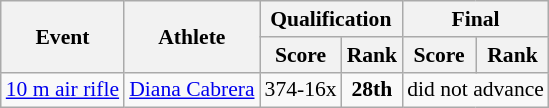<table class="wikitable" style="font-size:90%">
<tr>
<th rowspan="2">Event</th>
<th rowspan="2">Athlete</th>
<th colspan="2">Qualification</th>
<th colspan="2">Final</th>
</tr>
<tr>
<th>Score</th>
<th>Rank</th>
<th>Score</th>
<th>Rank</th>
</tr>
<tr>
<td><a href='#'>10 m air rifle</a></td>
<td><a href='#'>Diana Cabrera</a></td>
<td align=center>374-16x</td>
<td align=center><strong>28th</strong></td>
<td align=center colspan=2>did not advance</td>
</tr>
</table>
